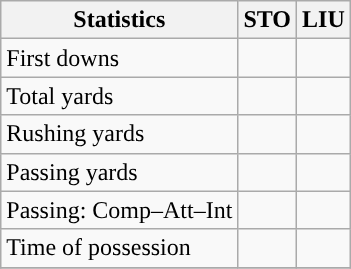<table class="wikitable" style="float: left;">
<tr>
<th>Statistics</th>
<th>STO</th>
<th>LIU</th>
</tr>
<tr>
<td>First downs</td>
<td></td>
<td></td>
</tr>
<tr>
<td>Total yards</td>
<td></td>
<td></td>
</tr>
<tr>
<td>Rushing yards</td>
<td></td>
<td></td>
</tr>
<tr>
<td>Passing yards</td>
<td></td>
<td></td>
</tr>
<tr>
<td>Passing: Comp–Att–Int</td>
<td></td>
<td></td>
</tr>
<tr>
<td>Time of possession</td>
<td></td>
<td></td>
</tr>
<tr>
</tr>
</table>
